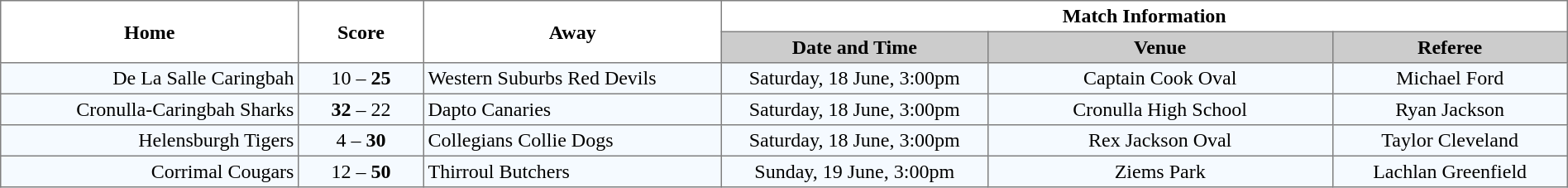<table border="1" cellpadding="3" cellspacing="0" width="100%" style="border-collapse:collapse;  text-align:center;">
<tr>
<th rowspan="2" width="19%">Home</th>
<th rowspan="2" width="8%">Score</th>
<th rowspan="2" width="19%">Away</th>
<th colspan="3">Match Information</th>
</tr>
<tr style="background:#CCCCCC">
<th width="17%">Date and Time</th>
<th width="22%">Venue</th>
<th width="50%">Referee</th>
</tr>
<tr style="text-align:center; background:#f5faff;">
<td align="right">De La Salle Caringbah </td>
<td>10 – <strong>25</strong></td>
<td align="left"> Western Suburbs Red Devils</td>
<td>Saturday, 18 June, 3:00pm</td>
<td>Captain Cook Oval</td>
<td>Michael Ford</td>
</tr>
<tr style="text-align:center; background:#f5faff;">
<td align="right">Cronulla-Caringbah Sharks </td>
<td><strong>32</strong> – 22</td>
<td align="left"> Dapto Canaries</td>
<td>Saturday, 18 June, 3:00pm</td>
<td>Cronulla High School</td>
<td>Ryan Jackson</td>
</tr>
<tr style="text-align:center; background:#f5faff;">
<td align="right">Helensburgh Tigers </td>
<td>4 – <strong>30</strong></td>
<td align="left"> Collegians Collie Dogs</td>
<td>Saturday, 18 June, 3:00pm</td>
<td>Rex Jackson Oval</td>
<td>Taylor Cleveland</td>
</tr>
<tr style="text-align:center; background:#f5faff;">
<td align="right">Corrimal Cougars </td>
<td>12 – <strong>50</strong></td>
<td align="left"> Thirroul Butchers</td>
<td>Sunday, 19 June, 3:00pm</td>
<td>Ziems Park</td>
<td>Lachlan Greenfield</td>
</tr>
</table>
